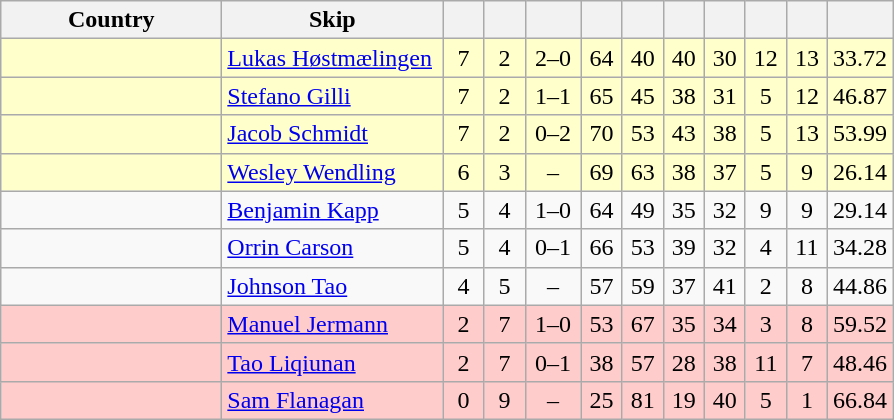<table class=wikitable  style="text-align:center;">
<tr>
<th width=140>Country</th>
<th width=140>Skip</th>
<th width=20></th>
<th width=20></th>
<th width=30></th>
<th width=20></th>
<th width=20></th>
<th width=20></th>
<th width=20></th>
<th width=20></th>
<th width=20></th>
<th width=20></th>
</tr>
<tr bgcolor=#ffffcc>
<td style="text-align:left;"></td>
<td style="text-align:left;"><a href='#'>Lukas Høstmælingen</a></td>
<td>7</td>
<td>2</td>
<td>2–0</td>
<td>64</td>
<td>40</td>
<td>40</td>
<td>30</td>
<td>12</td>
<td>13</td>
<td>33.72</td>
</tr>
<tr bgcolor=#ffffcc>
<td style="text-align:left;"></td>
<td style="text-align:left;"><a href='#'>Stefano Gilli</a></td>
<td>7</td>
<td>2</td>
<td>1–1</td>
<td>65</td>
<td>45</td>
<td>38</td>
<td>31</td>
<td>5</td>
<td>12</td>
<td>46.87</td>
</tr>
<tr bgcolor=#ffffcc>
<td style="text-align:left;"></td>
<td style="text-align:left;"><a href='#'>Jacob Schmidt</a></td>
<td>7</td>
<td>2</td>
<td>0–2</td>
<td>70</td>
<td>53</td>
<td>43</td>
<td>38</td>
<td>5</td>
<td>13</td>
<td>53.99</td>
</tr>
<tr bgcolor=#ffffcc>
<td style="text-align:left;"></td>
<td style="text-align:left;"><a href='#'>Wesley Wendling</a></td>
<td>6</td>
<td>3</td>
<td>–</td>
<td>69</td>
<td>63</td>
<td>38</td>
<td>37</td>
<td>5</td>
<td>9</td>
<td>26.14</td>
</tr>
<tr>
<td style="text-align:left;"></td>
<td style="text-align:left;"><a href='#'>Benjamin Kapp</a></td>
<td>5</td>
<td>4</td>
<td>1–0</td>
<td>64</td>
<td>49</td>
<td>35</td>
<td>32</td>
<td>9</td>
<td>9</td>
<td>29.14</td>
</tr>
<tr>
<td style="text-align:left;"></td>
<td style="text-align:left;"><a href='#'>Orrin Carson</a></td>
<td>5</td>
<td>4</td>
<td>0–1</td>
<td>66</td>
<td>53</td>
<td>39</td>
<td>32</td>
<td>4</td>
<td>11</td>
<td>34.28</td>
</tr>
<tr>
<td style="text-align:left;"></td>
<td style="text-align:left;"><a href='#'>Johnson Tao</a></td>
<td>4</td>
<td>5</td>
<td>–</td>
<td>57</td>
<td>59</td>
<td>37</td>
<td>41</td>
<td>2</td>
<td>8</td>
<td>44.86</td>
</tr>
<tr bgcolor=#ffcccc>
<td style="text-align:left;"></td>
<td style="text-align:left;"><a href='#'>Manuel Jermann</a></td>
<td>2</td>
<td>7</td>
<td>1–0</td>
<td>53</td>
<td>67</td>
<td>35</td>
<td>34</td>
<td>3</td>
<td>8</td>
<td>59.52</td>
</tr>
<tr bgcolor=#ffcccc>
<td style="text-align:left;"></td>
<td style="text-align:left;"><a href='#'>Tao Liqiunan</a></td>
<td>2</td>
<td>7</td>
<td>0–1</td>
<td>38</td>
<td>57</td>
<td>28</td>
<td>38</td>
<td>11</td>
<td>7</td>
<td>48.46</td>
</tr>
<tr bgcolor=#ffcccc>
<td style="text-align:left;"></td>
<td style="text-align:left;"><a href='#'>Sam Flanagan</a></td>
<td>0</td>
<td>9</td>
<td>–</td>
<td>25</td>
<td>81</td>
<td>19</td>
<td>40</td>
<td>5</td>
<td>1</td>
<td>66.84</td>
</tr>
</table>
